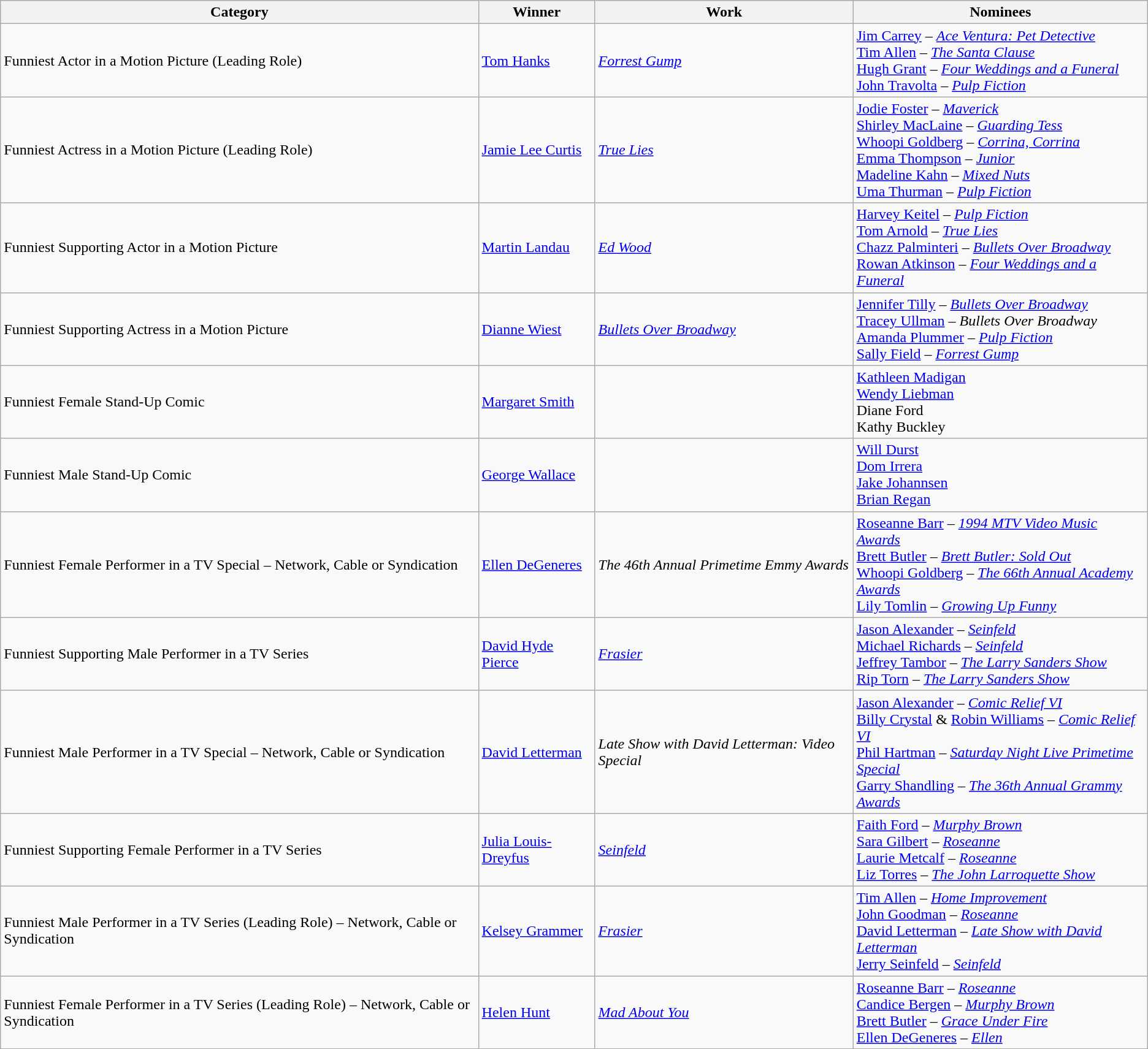<table class="wikitable sortable">
<tr>
<th>Category</th>
<th>Winner</th>
<th>Work</th>
<th class="unsortable">Nominees</th>
</tr>
<tr>
<td>Funniest Actor in a Motion Picture (Leading Role)</td>
<td><a href='#'>Tom Hanks</a></td>
<td><em><a href='#'>Forrest Gump</a></em></td>
<td><a href='#'>Jim Carrey</a> – <em><a href='#'>Ace Ventura: Pet Detective</a></em><br><a href='#'>Tim Allen</a> – <em><a href='#'>The Santa Clause</a></em><br><a href='#'>Hugh Grant</a> – <em><a href='#'>Four Weddings and a Funeral</a></em><br><a href='#'>John Travolta</a> – <em><a href='#'>Pulp Fiction</a></em></td>
</tr>
<tr>
<td>Funniest Actress in a Motion Picture (Leading Role)</td>
<td><a href='#'>Jamie Lee Curtis</a></td>
<td><em><a href='#'>True Lies</a></em></td>
<td><a href='#'>Jodie Foster</a> – <em><a href='#'>Maverick</a></em><br><a href='#'>Shirley MacLaine</a> – <em><a href='#'>Guarding Tess</a></em><br><a href='#'>Whoopi Goldberg</a> – <em><a href='#'>Corrina, Corrina</a></em><br><a href='#'>Emma Thompson</a> – <em><a href='#'>Junior</a></em><br><a href='#'>Madeline Kahn</a> – <em><a href='#'>Mixed Nuts</a></em><br><a href='#'>Uma Thurman</a> – <em><a href='#'>Pulp Fiction</a></em></td>
</tr>
<tr>
<td>Funniest Supporting Actor in a Motion Picture</td>
<td><a href='#'>Martin Landau</a></td>
<td><em><a href='#'>Ed Wood</a></em></td>
<td><a href='#'>Harvey Keitel</a> – <em><a href='#'>Pulp Fiction</a></em><br><a href='#'>Tom Arnold</a> – <em><a href='#'>True Lies</a></em><br><a href='#'>Chazz Palminteri</a> – <em><a href='#'>Bullets Over Broadway</a></em><br><a href='#'>Rowan Atkinson</a> – <em><a href='#'>Four Weddings and a Funeral</a></em></td>
</tr>
<tr>
<td>Funniest Supporting Actress in a Motion Picture</td>
<td><a href='#'>Dianne Wiest</a></td>
<td><em><a href='#'>Bullets Over Broadway</a></em></td>
<td><a href='#'>Jennifer Tilly</a> – <em><a href='#'>Bullets Over Broadway</a></em><br><a href='#'>Tracey Ullman</a> – <em>Bullets Over Broadway</em><br><a href='#'>Amanda Plummer</a> – <em><a href='#'>Pulp Fiction</a></em><br><a href='#'>Sally Field</a> – <em><a href='#'>Forrest Gump</a></em></td>
</tr>
<tr>
<td>Funniest Female Stand-Up Comic</td>
<td><a href='#'>Margaret Smith</a></td>
<td></td>
<td><a href='#'>Kathleen Madigan</a><br><a href='#'>Wendy Liebman</a><br>Diane Ford<br>Kathy Buckley</td>
</tr>
<tr>
<td>Funniest Male Stand-Up Comic</td>
<td><a href='#'>George Wallace</a></td>
<td></td>
<td><a href='#'>Will Durst</a><br><a href='#'>Dom Irrera</a><br><a href='#'>Jake Johannsen</a><br><a href='#'>Brian Regan</a></td>
</tr>
<tr>
<td>Funniest Female Performer in a TV Special – Network, Cable or Syndication</td>
<td><a href='#'>Ellen DeGeneres</a></td>
<td><em>The 46th Annual Primetime Emmy Awards</em></td>
<td><a href='#'>Roseanne Barr</a> – <em><a href='#'>1994 MTV Video Music Awards</a></em><br><a href='#'>Brett Butler</a> – <em><a href='#'>Brett Butler: Sold Out</a></em><br><a href='#'>Whoopi Goldberg</a> – <em><a href='#'>The 66th Annual Academy Awards</a></em><br><a href='#'>Lily Tomlin</a> – <em><a href='#'>Growing Up Funny</a></em></td>
</tr>
<tr>
<td>Funniest Supporting Male Performer in a TV Series</td>
<td><a href='#'>David Hyde Pierce</a></td>
<td><em><a href='#'>Frasier</a></em></td>
<td><a href='#'>Jason Alexander</a> – <em><a href='#'>Seinfeld</a></em><br><a href='#'>Michael Richards</a> – <em><a href='#'>Seinfeld</a></em><br><a href='#'>Jeffrey Tambor</a> – <em><a href='#'>The Larry Sanders Show</a></em><br><a href='#'>Rip Torn</a> – <em><a href='#'>The Larry Sanders Show</a></em></td>
</tr>
<tr>
<td>Funniest Male Performer in a TV Special – Network, Cable or Syndication</td>
<td><a href='#'>David Letterman</a></td>
<td><em>Late Show with David Letterman: Video Special</em></td>
<td><a href='#'>Jason Alexander</a> – <em><a href='#'>Comic Relief VI</a></em><br><a href='#'>Billy Crystal</a> & <a href='#'>Robin Williams</a> – <em><a href='#'>Comic Relief VI</a></em><br><a href='#'>Phil Hartman</a> – <em><a href='#'>Saturday Night Live Primetime Special</a></em><br><a href='#'>Garry Shandling</a> – <em><a href='#'>The 36th Annual Grammy Awards</a></em></td>
</tr>
<tr>
<td>Funniest Supporting Female Performer in a TV Series</td>
<td><a href='#'>Julia Louis-Dreyfus</a></td>
<td><em><a href='#'>Seinfeld</a></em></td>
<td><a href='#'>Faith Ford</a> – <em><a href='#'>Murphy Brown</a></em><br><a href='#'>Sara Gilbert</a> – <em><a href='#'>Roseanne</a></em><br><a href='#'>Laurie Metcalf</a> – <em><a href='#'>Roseanne</a></em><br><a href='#'>Liz Torres</a> – <em><a href='#'>The John Larroquette Show</a></em></td>
</tr>
<tr>
<td>Funniest Male Performer in a TV Series (Leading Role) – Network, Cable or Syndication</td>
<td><a href='#'>Kelsey Grammer</a></td>
<td><em><a href='#'>Frasier</a></em></td>
<td><a href='#'>Tim Allen</a> – <em><a href='#'>Home Improvement</a></em><br><a href='#'>John Goodman</a> – <em><a href='#'>Roseanne</a></em><br><a href='#'>David Letterman</a> – <em><a href='#'>Late Show with David Letterman</a></em><br><a href='#'>Jerry Seinfeld</a> – <em><a href='#'>Seinfeld</a></em></td>
</tr>
<tr>
<td>Funniest Female Performer in a TV Series (Leading Role) – Network, Cable or Syndication</td>
<td><a href='#'>Helen Hunt</a></td>
<td><em><a href='#'>Mad About You</a></em></td>
<td><a href='#'>Roseanne Barr</a> – <em><a href='#'>Roseanne</a></em><br><a href='#'>Candice Bergen</a> – <em><a href='#'>Murphy Brown</a></em><br><a href='#'>Brett Butler</a> – <em><a href='#'>Grace Under Fire</a></em><br><a href='#'>Ellen DeGeneres</a> – <em><a href='#'>Ellen</a></em></td>
</tr>
</table>
